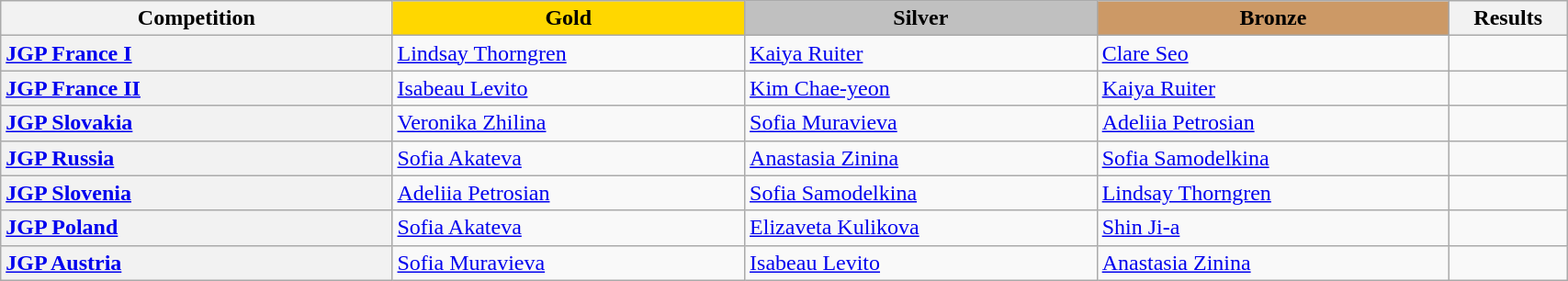<table class="wikitable unsortable" style="text-align:left; width:90%">
<tr>
<th scope="col" style="text-align:center; width:25%">Competition</th>
<td scope="col" style="text-align:center; width:22.5%; background:gold"><strong>Gold</strong></td>
<td scope="col" style="text-align:center; width:22.5%; background:silver"><strong>Silver</strong></td>
<td scope="col" style="text-align:center; width:22.5%; background:#c96"><strong>Bronze</strong></td>
<th scope="col" style="text-align:center; width:7.5%">Results</th>
</tr>
<tr>
<th scope="row" style="text-align:left"> <a href='#'>JGP France I</a></th>
<td> <a href='#'>Lindsay Thorngren</a></td>
<td> <a href='#'>Kaiya Ruiter</a></td>
<td> <a href='#'>Clare Seo</a></td>
<td></td>
</tr>
<tr>
<th scope="row" style="text-align:left"> <a href='#'>JGP France II</a></th>
<td> <a href='#'>Isabeau Levito</a></td>
<td> <a href='#'>Kim Chae-yeon</a></td>
<td> <a href='#'>Kaiya Ruiter</a></td>
<td></td>
</tr>
<tr>
<th scope="row" style="text-align:left"> <a href='#'>JGP Slovakia</a></th>
<td> <a href='#'>Veronika Zhilina</a></td>
<td> <a href='#'>Sofia Muravieva</a></td>
<td> <a href='#'>Adeliia Petrosian</a></td>
<td></td>
</tr>
<tr>
<th scope="row" style="text-align:left"> <a href='#'>JGP Russia</a></th>
<td> <a href='#'>Sofia Akateva</a></td>
<td> <a href='#'>Anastasia Zinina</a></td>
<td> <a href='#'>Sofia Samodelkina</a></td>
<td></td>
</tr>
<tr>
<th scope="row" style="text-align:left"> <a href='#'>JGP Slovenia</a></th>
<td> <a href='#'>Adeliia Petrosian</a></td>
<td> <a href='#'>Sofia Samodelkina</a></td>
<td> <a href='#'>Lindsay Thorngren</a></td>
<td></td>
</tr>
<tr>
<th scope="row" style="text-align:left"> <a href='#'>JGP Poland</a></th>
<td> <a href='#'>Sofia Akateva</a></td>
<td> <a href='#'>Elizaveta Kulikova</a></td>
<td> <a href='#'>Shin Ji-a</a></td>
<td></td>
</tr>
<tr>
<th scope="row" style="text-align:left"> <a href='#'>JGP Austria</a></th>
<td> <a href='#'>Sofia Muravieva</a></td>
<td> <a href='#'>Isabeau Levito</a></td>
<td> <a href='#'>Anastasia Zinina</a></td>
<td></td>
</tr>
</table>
